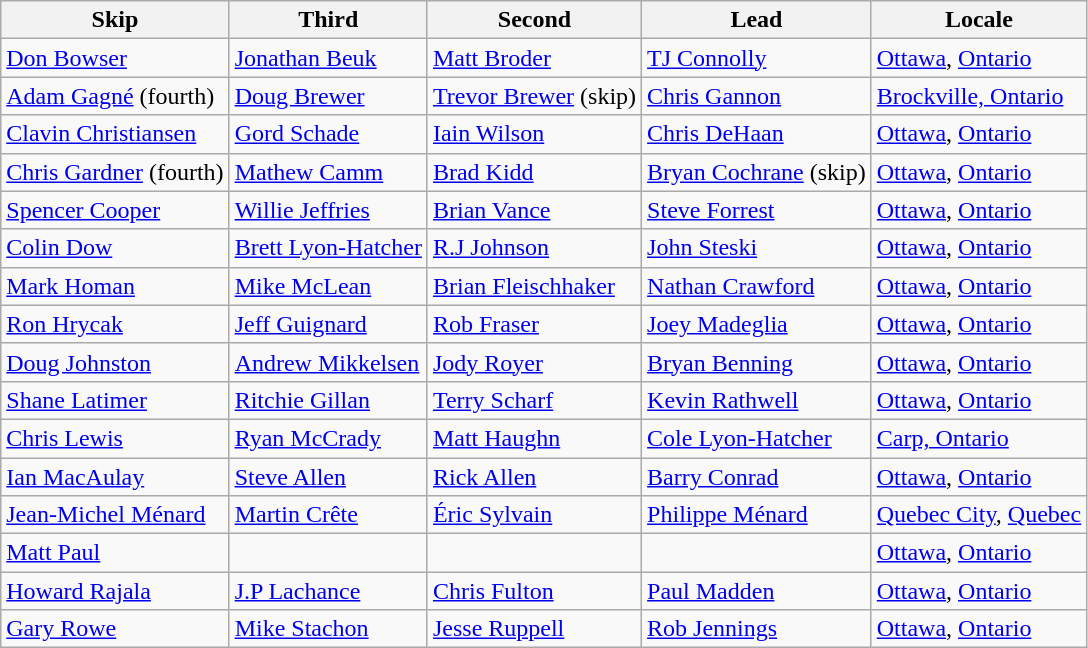<table class=wikitable>
<tr>
<th>Skip</th>
<th>Third</th>
<th>Second</th>
<th>Lead</th>
<th>Locale</th>
</tr>
<tr>
<td><a href='#'>Don Bowser</a></td>
<td><a href='#'>Jonathan Beuk</a></td>
<td><a href='#'>Matt Broder</a></td>
<td><a href='#'>TJ Connolly</a></td>
<td> <a href='#'>Ottawa</a>, <a href='#'>Ontario</a></td>
</tr>
<tr>
<td><a href='#'>Adam Gagné</a> (fourth)</td>
<td><a href='#'>Doug Brewer</a></td>
<td><a href='#'>Trevor Brewer</a> (skip)</td>
<td><a href='#'>Chris Gannon</a></td>
<td> <a href='#'>Brockville, Ontario</a></td>
</tr>
<tr>
<td><a href='#'>Clavin Christiansen</a></td>
<td><a href='#'>Gord Schade</a></td>
<td><a href='#'>Iain Wilson</a></td>
<td><a href='#'>Chris DeHaan</a></td>
<td> <a href='#'>Ottawa</a>, <a href='#'>Ontario</a></td>
</tr>
<tr>
<td><a href='#'>Chris Gardner</a> (fourth)</td>
<td><a href='#'>Mathew Camm</a></td>
<td><a href='#'>Brad Kidd</a></td>
<td><a href='#'>Bryan Cochrane</a> (skip)</td>
<td> <a href='#'>Ottawa</a>, <a href='#'>Ontario</a></td>
</tr>
<tr>
<td><a href='#'>Spencer Cooper</a></td>
<td><a href='#'>Willie Jeffries</a></td>
<td><a href='#'>Brian Vance</a></td>
<td><a href='#'>Steve Forrest</a></td>
<td> <a href='#'>Ottawa</a>, <a href='#'>Ontario</a></td>
</tr>
<tr>
<td><a href='#'>Colin Dow</a></td>
<td><a href='#'>Brett Lyon-Hatcher</a></td>
<td><a href='#'>R.J Johnson</a></td>
<td><a href='#'>John Steski</a></td>
<td> <a href='#'>Ottawa</a>, <a href='#'>Ontario</a></td>
</tr>
<tr>
<td><a href='#'>Mark Homan</a></td>
<td><a href='#'>Mike McLean</a></td>
<td><a href='#'>Brian Fleischhaker</a></td>
<td><a href='#'>Nathan Crawford</a></td>
<td> <a href='#'>Ottawa</a>, <a href='#'>Ontario</a></td>
</tr>
<tr>
<td><a href='#'>Ron Hrycak</a></td>
<td><a href='#'>Jeff Guignard</a></td>
<td><a href='#'>Rob Fraser</a></td>
<td><a href='#'>Joey Madeglia</a></td>
<td> <a href='#'>Ottawa</a>, <a href='#'>Ontario</a></td>
</tr>
<tr>
<td><a href='#'>Doug Johnston</a></td>
<td><a href='#'>Andrew Mikkelsen</a></td>
<td><a href='#'>Jody Royer</a></td>
<td><a href='#'>Bryan Benning</a></td>
<td> <a href='#'>Ottawa</a>, <a href='#'>Ontario</a></td>
</tr>
<tr>
<td><a href='#'>Shane Latimer</a></td>
<td><a href='#'>Ritchie Gillan</a></td>
<td><a href='#'>Terry Scharf</a></td>
<td><a href='#'>Kevin Rathwell</a></td>
<td> <a href='#'>Ottawa</a>, <a href='#'>Ontario</a></td>
</tr>
<tr>
<td><a href='#'>Chris Lewis</a></td>
<td><a href='#'>Ryan McCrady</a></td>
<td><a href='#'>Matt Haughn</a></td>
<td><a href='#'>Cole Lyon-Hatcher</a></td>
<td> <a href='#'>Carp, Ontario</a></td>
</tr>
<tr>
<td><a href='#'>Ian MacAulay</a></td>
<td><a href='#'>Steve Allen</a></td>
<td><a href='#'>Rick Allen</a></td>
<td><a href='#'>Barry Conrad</a></td>
<td> <a href='#'>Ottawa</a>, <a href='#'>Ontario</a></td>
</tr>
<tr>
<td><a href='#'>Jean-Michel Ménard</a></td>
<td><a href='#'>Martin Crête</a></td>
<td><a href='#'>Éric Sylvain</a></td>
<td><a href='#'>Philippe Ménard</a></td>
<td> <a href='#'>Quebec City</a>, <a href='#'>Quebec</a></td>
</tr>
<tr>
<td><a href='#'>Matt Paul</a></td>
<td></td>
<td></td>
<td></td>
<td> <a href='#'>Ottawa</a>, <a href='#'>Ontario</a></td>
</tr>
<tr>
<td><a href='#'>Howard Rajala</a></td>
<td><a href='#'>J.P Lachance</a></td>
<td><a href='#'>Chris Fulton</a></td>
<td><a href='#'>Paul Madden</a></td>
<td> <a href='#'>Ottawa</a>, <a href='#'>Ontario</a></td>
</tr>
<tr>
<td><a href='#'>Gary Rowe</a></td>
<td><a href='#'>Mike Stachon</a></td>
<td><a href='#'>Jesse Ruppell</a></td>
<td><a href='#'>Rob Jennings</a></td>
<td> <a href='#'>Ottawa</a>, <a href='#'>Ontario</a></td>
</tr>
</table>
